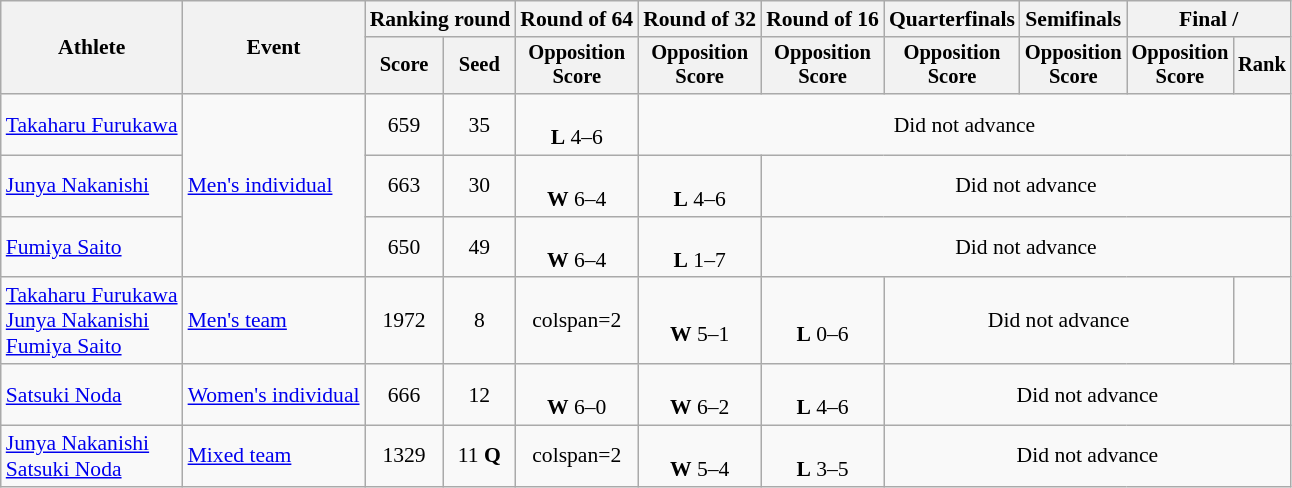<table class="wikitable" style="font-size:90%; text-align:center">
<tr>
<th rowspan=2>Athlete</th>
<th rowspan=2>Event</th>
<th colspan="2">Ranking round</th>
<th>Round of 64</th>
<th>Round of 32</th>
<th>Round of 16</th>
<th>Quarterfinals</th>
<th>Semifinals</th>
<th colspan="2">Final / </th>
</tr>
<tr style="font-size:95%">
<th>Score</th>
<th>Seed</th>
<th>Opposition<br>Score</th>
<th>Opposition<br>Score</th>
<th>Opposition<br>Score</th>
<th>Opposition<br>Score</th>
<th>Opposition<br>Score</th>
<th>Opposition<br>Score</th>
<th>Rank</th>
</tr>
<tr align=center>
<td align=left><a href='#'>Takaharu Furukawa</a></td>
<td align=left rowspan=3><a href='#'>Men's individual</a></td>
<td>659</td>
<td>35</td>
<td><br><strong>L</strong> 4–6</td>
<td colspan="6">Did not advance</td>
</tr>
<tr align=center>
<td align=left><a href='#'>Junya Nakanishi</a></td>
<td>663</td>
<td>30</td>
<td><br><strong>W</strong> 6–4</td>
<td><br><strong>L</strong> 4–6</td>
<td colspan="5">Did not advance</td>
</tr>
<tr align=center>
<td align=left><a href='#'>Fumiya Saito</a></td>
<td>650</td>
<td>49</td>
<td><br><strong>W</strong> 6–4</td>
<td><br><strong>L</strong> 1–7</td>
<td colspan="5">Did not advance</td>
</tr>
<tr align=center>
<td align=left><a href='#'>Takaharu Furukawa</a><br><a href='#'>Junya Nakanishi</a><br><a href='#'>Fumiya Saito</a></td>
<td align=left><a href='#'>Men's team</a></td>
<td>1972</td>
<td>8</td>
<td>colspan=2 </td>
<td><br><strong>W</strong> 5–1</td>
<td><br><strong>L</strong> 0–6</td>
<td colspan="3">Did not advance</td>
</tr>
<tr align=center>
<td align=left><a href='#'>Satsuki Noda</a></td>
<td align=left><a href='#'>Women's individual</a></td>
<td>666</td>
<td>12</td>
<td><br><strong>W</strong> 6–0</td>
<td><br><strong>W</strong> 6–2</td>
<td><br><strong>L</strong> 4–6</td>
<td colspan="4">Did not advance</td>
</tr>
<tr align=center>
<td align=left><a href='#'>Junya Nakanishi</a><br><a href='#'>Satsuki Noda</a></td>
<td align=left><a href='#'>Mixed team</a></td>
<td>1329</td>
<td>11 <strong>Q</strong></td>
<td>colspan=2 </td>
<td><br><strong>W</strong> 5–4</td>
<td><br><strong>L</strong> 3–5</td>
<td colspan="4">Did not advance</td>
</tr>
</table>
